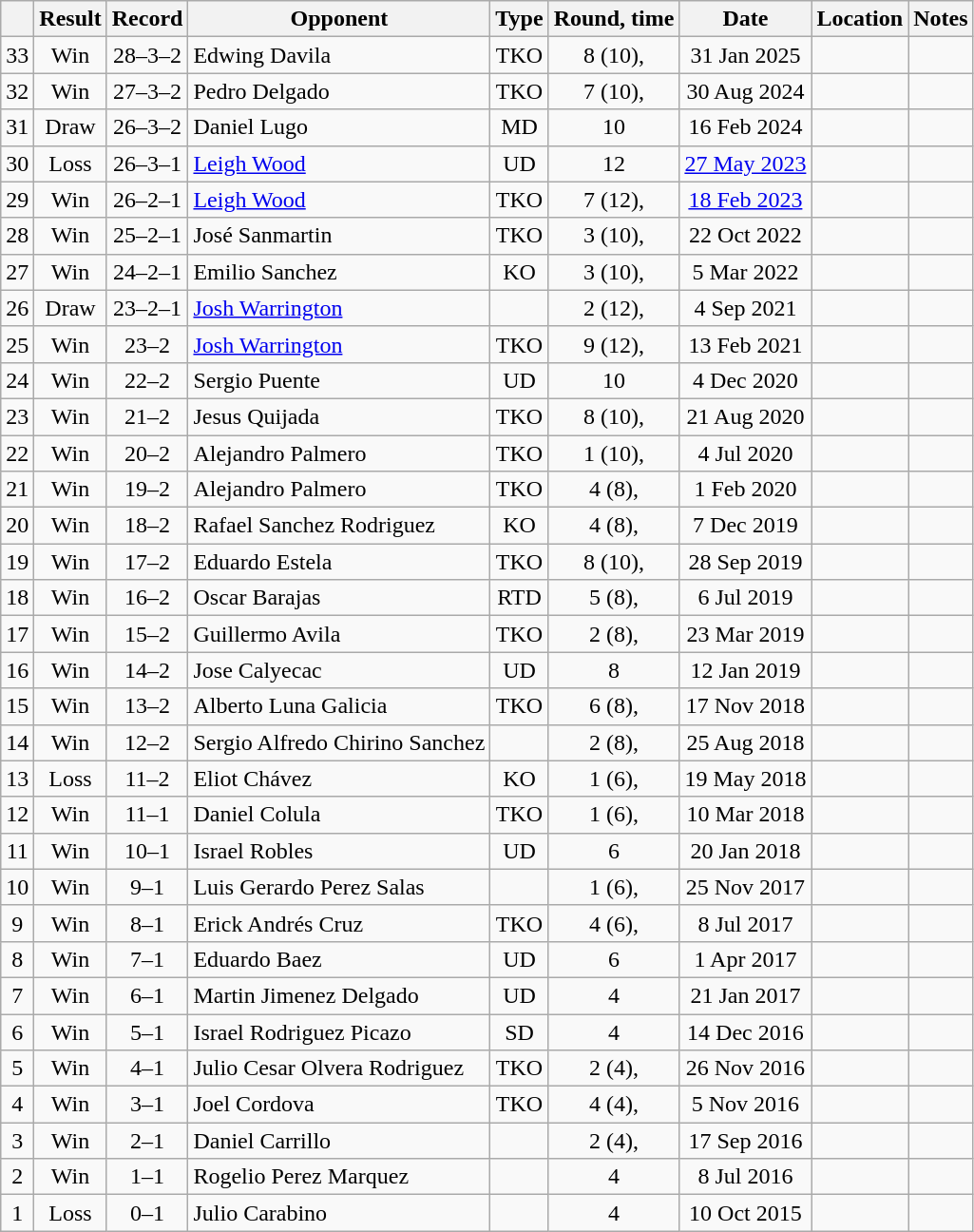<table class="wikitable" style="text-align:center">
<tr>
<th></th>
<th>Result</th>
<th>Record</th>
<th>Opponent</th>
<th>Type</th>
<th>Round, time</th>
<th>Date</th>
<th>Location</th>
<th>Notes</th>
</tr>
<tr>
<td>33</td>
<td>Win</td>
<td>28–3–2</td>
<td align=left>Edwing Davila</td>
<td>TKO</td>
<td>8 (10), </td>
<td>31 Jan 2025</td>
<td align=left></td>
<td></td>
</tr>
<tr>
<td>32</td>
<td>Win</td>
<td>27–3–2</td>
<td align=left>Pedro Delgado</td>
<td>TKO</td>
<td>7 (10), </td>
<td>30 Aug 2024</td>
<td align=left></td>
<td></td>
</tr>
<tr>
<td>31</td>
<td>Draw</td>
<td>26–3–2</td>
<td align=left>Daniel Lugo</td>
<td>MD</td>
<td>10</td>
<td>16 Feb 2024</td>
<td align=left></td>
<td></td>
</tr>
<tr>
<td>30</td>
<td>Loss</td>
<td>26–3–1</td>
<td align=left><a href='#'>Leigh Wood</a></td>
<td>UD</td>
<td>12</td>
<td><a href='#'>27 May 2023</a></td>
<td align=left></td>
<td align=left></td>
</tr>
<tr>
<td>29</td>
<td>Win</td>
<td>26–2–1</td>
<td align=left><a href='#'>Leigh Wood</a></td>
<td>TKO</td>
<td>7 (12), </td>
<td><a href='#'>18 Feb 2023</a></td>
<td align=left></td>
<td align=left></td>
</tr>
<tr>
<td>28</td>
<td>Win</td>
<td>25–2–1</td>
<td align=left>José Sanmartin</td>
<td>TKO</td>
<td>3 (10), </td>
<td>22 Oct 2022</td>
<td align=left></td>
<td align=left></td>
</tr>
<tr>
<td>27</td>
<td>Win</td>
<td>24–2–1</td>
<td align=left>Emilio Sanchez</td>
<td>KO</td>
<td>3 (10), </td>
<td>5 Mar 2022</td>
<td align=left></td>
<td align=left></td>
</tr>
<tr>
<td>26</td>
<td>Draw</td>
<td>23–2–1</td>
<td align=left><a href='#'>Josh Warrington</a></td>
<td></td>
<td>2 (12), </td>
<td>4 Sep 2021</td>
<td align=left></td>
<td align=left></td>
</tr>
<tr>
<td>25</td>
<td>Win</td>
<td>23–2</td>
<td align=left><a href='#'>Josh Warrington</a></td>
<td>TKO</td>
<td>9 (12), </td>
<td>13 Feb 2021</td>
<td align=left></td>
<td align=left></td>
</tr>
<tr>
<td>24</td>
<td>Win</td>
<td>22–2</td>
<td align=left>Sergio Puente</td>
<td>UD</td>
<td>10</td>
<td>4 Dec 2020</td>
<td align=left></td>
<td align=left></td>
</tr>
<tr>
<td>23</td>
<td>Win</td>
<td>21–2</td>
<td align=left>Jesus Quijada</td>
<td>TKO</td>
<td>8 (10), </td>
<td>21 Aug 2020</td>
<td align=left></td>
<td align=left></td>
</tr>
<tr>
<td>22</td>
<td>Win</td>
<td>20–2</td>
<td align=left>Alejandro Palmero</td>
<td>TKO</td>
<td>1 (10), </td>
<td>4 Jul 2020</td>
<td align=left></td>
<td align=left></td>
</tr>
<tr>
<td>21</td>
<td>Win</td>
<td>19–2</td>
<td align=left>Alejandro Palmero</td>
<td>TKO</td>
<td>4 (8), </td>
<td>1 Feb 2020</td>
<td align=left></td>
<td align=left></td>
</tr>
<tr>
<td>20</td>
<td>Win</td>
<td>18–2</td>
<td align=left>Rafael Sanchez Rodriguez</td>
<td>KO</td>
<td>4 (8), </td>
<td>7 Dec 2019</td>
<td align=left></td>
<td align=left></td>
</tr>
<tr>
<td>19</td>
<td>Win</td>
<td>17–2</td>
<td align=left>Eduardo Estela</td>
<td>TKO</td>
<td>8 (10),</td>
<td>28 Sep 2019</td>
<td align=left></td>
<td align=left></td>
</tr>
<tr>
<td>18</td>
<td>Win</td>
<td>16–2</td>
<td align=left>Oscar Barajas</td>
<td>RTD</td>
<td>5 (8), </td>
<td>6 Jul 2019</td>
<td align=left></td>
<td align=left></td>
</tr>
<tr>
<td>17</td>
<td>Win</td>
<td>15–2</td>
<td align=left>Guillermo Avila</td>
<td>TKO</td>
<td>2 (8), </td>
<td>23 Mar 2019</td>
<td align=left></td>
<td align=left></td>
</tr>
<tr>
<td>16</td>
<td>Win</td>
<td>14–2</td>
<td align=left>Jose Calyecac</td>
<td>UD</td>
<td>8</td>
<td>12 Jan 2019</td>
<td align=left></td>
<td align=left></td>
</tr>
<tr>
<td>15</td>
<td>Win</td>
<td>13–2</td>
<td align=left>Alberto Luna Galicia</td>
<td>TKO</td>
<td>6 (8), </td>
<td>17 Nov 2018</td>
<td align=left></td>
<td align=left></td>
</tr>
<tr>
<td>14</td>
<td>Win</td>
<td>12–2</td>
<td align=left>Sergio Alfredo Chirino Sanchez</td>
<td></td>
<td>2 (8), </td>
<td>25 Aug 2018</td>
<td align=left></td>
<td align=left></td>
</tr>
<tr>
<td>13</td>
<td>Loss</td>
<td>11–2</td>
<td align=left>Eliot Chávez</td>
<td>KO</td>
<td>1 (6), </td>
<td>19 May 2018</td>
<td align=left></td>
<td align=left></td>
</tr>
<tr>
<td>12</td>
<td>Win</td>
<td>11–1</td>
<td align=left>Daniel Colula</td>
<td>TKO</td>
<td>1 (6), </td>
<td>10 Mar 2018</td>
<td align=left></td>
<td align=left></td>
</tr>
<tr>
<td>11</td>
<td>Win</td>
<td>10–1</td>
<td align=left>Israel Robles</td>
<td>UD</td>
<td>6</td>
<td>20 Jan 2018</td>
<td align=left></td>
<td align=left></td>
</tr>
<tr>
<td>10</td>
<td>Win</td>
<td>9–1</td>
<td align=left>Luis Gerardo Perez Salas</td>
<td></td>
<td>1 (6), </td>
<td>25 Nov 2017</td>
<td align=left></td>
<td align=left></td>
</tr>
<tr>
<td>9</td>
<td>Win</td>
<td>8–1</td>
<td align=left>Erick Andrés Cruz</td>
<td>TKO</td>
<td>4 (6), </td>
<td>8 Jul 2017</td>
<td align=left></td>
<td align=left></td>
</tr>
<tr>
<td>8</td>
<td>Win</td>
<td>7–1</td>
<td align=left>Eduardo Baez</td>
<td>UD</td>
<td>6</td>
<td>1 Apr 2017</td>
<td align=left></td>
<td align=left></td>
</tr>
<tr>
<td>7</td>
<td>Win</td>
<td>6–1</td>
<td align=left>Martin Jimenez Delgado</td>
<td>UD</td>
<td>4</td>
<td>21 Jan 2017</td>
<td align=left></td>
<td align=left></td>
</tr>
<tr>
<td>6</td>
<td>Win</td>
<td>5–1</td>
<td align=left>Israel Rodriguez Picazo</td>
<td>SD</td>
<td>4</td>
<td>14 Dec 2016</td>
<td align=left></td>
<td align=left></td>
</tr>
<tr>
<td>5</td>
<td>Win</td>
<td>4–1</td>
<td align=left>Julio Cesar Olvera Rodriguez</td>
<td>TKO</td>
<td>2 (4), </td>
<td>26 Nov 2016</td>
<td align=left></td>
<td align=left></td>
</tr>
<tr>
<td>4</td>
<td>Win</td>
<td>3–1</td>
<td align=left>Joel Cordova</td>
<td>TKO</td>
<td>4 (4), </td>
<td>5 Nov 2016</td>
<td align=left></td>
<td align=left></td>
</tr>
<tr>
<td>3</td>
<td>Win</td>
<td>2–1</td>
<td align=left>Daniel Carrillo</td>
<td></td>
<td>2 (4), </td>
<td>17 Sep 2016</td>
<td align=left></td>
<td align=left></td>
</tr>
<tr>
<td>2</td>
<td>Win</td>
<td>1–1</td>
<td align=left>Rogelio Perez Marquez</td>
<td></td>
<td>4</td>
<td>8 Jul 2016</td>
<td align=left></td>
<td align=left></td>
</tr>
<tr>
<td>1</td>
<td>Loss</td>
<td>0–1</td>
<td align=left>Julio Carabino</td>
<td></td>
<td>4</td>
<td>10 Oct 2015</td>
<td align=left></td>
<td align=left></td>
</tr>
</table>
